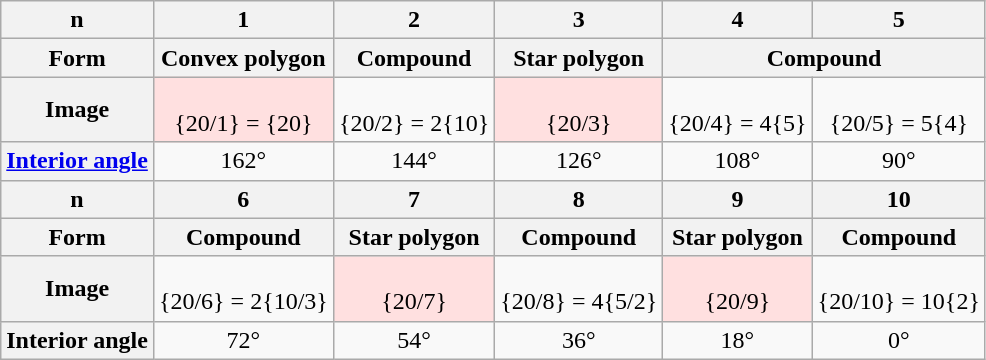<table class=wikitable>
<tr>
<th>n</th>
<th>1</th>
<th>2</th>
<th>3</th>
<th>4</th>
<th>5</th>
</tr>
<tr>
<th>Form</th>
<th>Convex polygon</th>
<th>Compound</th>
<th>Star polygon</th>
<th colspan=2>Compound</th>
</tr>
<tr align=center>
<th>Image</th>
<td BGCOLOR="#ffe0e0"><br>{20/1} = {20}</td>
<td><br>{20/2} = 2{10}</td>
<td BGCOLOR="#ffe0e0"><br>{20/3}</td>
<td><br>{20/4} = 4{5}</td>
<td><br>{20/5} = 5{4}</td>
</tr>
<tr align=center>
<th><a href='#'>Interior angle</a></th>
<td>162°</td>
<td>144°</td>
<td>126°</td>
<td>108°</td>
<td>90°</td>
</tr>
<tr>
<th>n</th>
<th>6</th>
<th>7</th>
<th>8</th>
<th>9</th>
<th>10</th>
</tr>
<tr>
<th>Form</th>
<th>Compound</th>
<th>Star polygon</th>
<th>Compound</th>
<th>Star polygon</th>
<th>Compound</th>
</tr>
<tr align=center>
<th>Image</th>
<td><br>{20/6} = 2{10/3}</td>
<td BGCOLOR="#ffe0e0"><br>{20/7}</td>
<td><br>{20/8} = 4{5/2}</td>
<td BGCOLOR="#ffe0e0"><br>{20/9}</td>
<td><br>{20/10} = 10{2}</td>
</tr>
<tr align=center>
<th>Interior angle</th>
<td>72°</td>
<td>54°</td>
<td>36°</td>
<td>18°</td>
<td>0°</td>
</tr>
</table>
